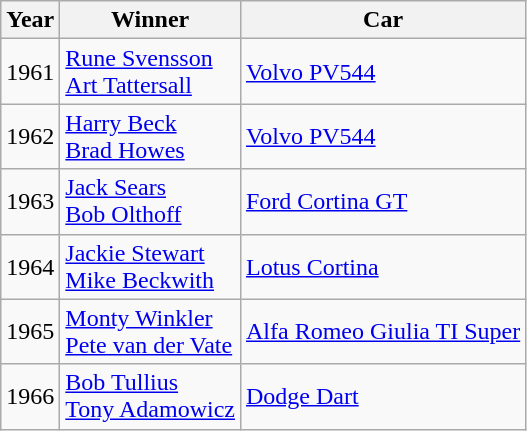<table class="wikitable">
<tr>
<th>Year</th>
<th>Winner</th>
<th>Car</th>
</tr>
<tr>
<td>1961</td>
<td> <a href='#'>Rune Svensson</a> <br>  <a href='#'>Art Tattersall</a></td>
<td><a href='#'>Volvo PV544</a></td>
</tr>
<tr>
<td>1962</td>
<td> <a href='#'>Harry Beck</a> <br>  <a href='#'>Brad Howes</a></td>
<td><a href='#'>Volvo PV544</a></td>
</tr>
<tr>
<td>1963</td>
<td> <a href='#'>Jack Sears</a> <br>  <a href='#'>Bob Olthoff</a></td>
<td><a href='#'>Ford Cortina GT</a></td>
</tr>
<tr>
<td>1964</td>
<td> <a href='#'>Jackie Stewart</a> <br>  <a href='#'>Mike Beckwith</a></td>
<td><a href='#'>Lotus Cortina</a></td>
</tr>
<tr>
<td>1965</td>
<td> <a href='#'>Monty Winkler</a> <br>  <a href='#'>Pete van der Vate</a></td>
<td><a href='#'>Alfa Romeo Giulia TI Super</a></td>
</tr>
<tr>
<td>1966</td>
<td> <a href='#'>Bob Tullius</a> <br>  <a href='#'>Tony Adamowicz</a></td>
<td><a href='#'>Dodge Dart</a></td>
</tr>
</table>
